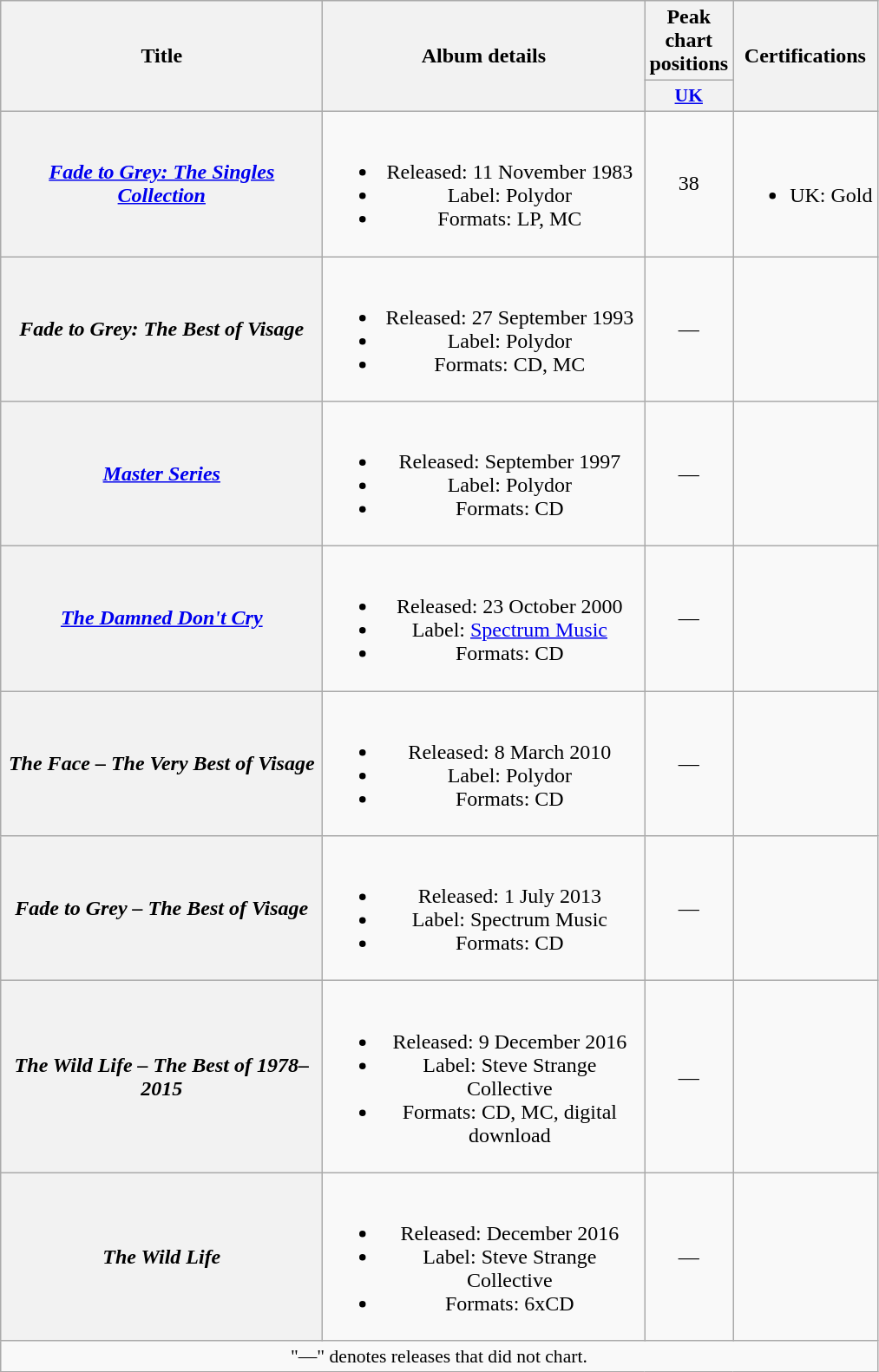<table class="wikitable plainrowheaders" style="text-align:center;">
<tr>
<th rowspan="2" scope="col" style="width:15em;">Title</th>
<th rowspan="2" scope="col" style="width:15em;">Album details</th>
<th>Peak chart positions</th>
<th rowspan="2">Certifications</th>
</tr>
<tr>
<th scope="col" style="width:2em;font-size:90%;"><a href='#'>UK</a><br></th>
</tr>
<tr>
<th scope="row"><em><a href='#'>Fade to Grey: The Singles Collection</a></em></th>
<td><br><ul><li>Released: 11 November 1983</li><li>Label: Polydor</li><li>Formats: LP, MC</li></ul></td>
<td>38</td>
<td><br><ul><li>UK: Gold</li></ul></td>
</tr>
<tr>
<th scope="row"><em>Fade to Grey: The Best of Visage</em> </th>
<td><br><ul><li>Released: 27 September 1993</li><li>Label: Polydor</li><li>Formats: CD, MC</li></ul></td>
<td>—</td>
<td></td>
</tr>
<tr>
<th scope="row"><em><a href='#'>Master Series</a></em></th>
<td><br><ul><li>Released: September 1997</li><li>Label: Polydor</li><li>Formats: CD</li></ul></td>
<td>—</td>
<td></td>
</tr>
<tr>
<th scope="row"><em><a href='#'>The Damned Don't Cry</a></em></th>
<td><br><ul><li>Released: 23 October 2000</li><li>Label: <a href='#'>Spectrum Music</a></li><li>Formats: CD</li></ul></td>
<td>—</td>
<td></td>
</tr>
<tr>
<th scope="row"><em>The Face – The Very Best of Visage</em></th>
<td><br><ul><li>Released: 8 March 2010</li><li>Label: Polydor</li><li>Formats: CD</li></ul></td>
<td>—</td>
<td></td>
</tr>
<tr>
<th scope="row"><em>Fade to Grey – The Best of Visage</em></th>
<td><br><ul><li>Released: 1 July 2013</li><li>Label: Spectrum Music</li><li>Formats: CD</li></ul></td>
<td>—</td>
<td></td>
</tr>
<tr>
<th scope="row"><em>The Wild Life – The Best of 1978–2015</em></th>
<td><br><ul><li>Released: 9 December 2016</li><li>Label: Steve Strange Collective</li><li>Formats: CD, MC, digital download</li></ul></td>
<td>—</td>
<td></td>
</tr>
<tr>
<th scope="row"><em>The Wild Life</em></th>
<td><br><ul><li>Released: December 2016</li><li>Label: Steve Strange Collective</li><li>Formats: 6xCD</li></ul></td>
<td>—</td>
<td></td>
</tr>
<tr>
<td colspan="4" style="font-size:90%">"—" denotes releases that did not chart.</td>
</tr>
</table>
